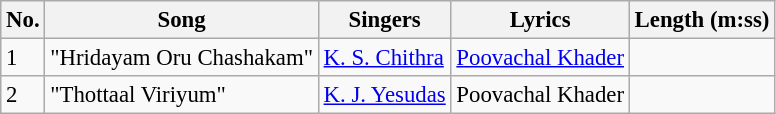<table class="wikitable" style="font-size:95%;">
<tr>
<th>No.</th>
<th>Song</th>
<th>Singers</th>
<th>Lyrics</th>
<th>Length (m:ss)</th>
</tr>
<tr>
<td>1</td>
<td>"Hridayam Oru Chashakam"</td>
<td><a href='#'>K. S. Chithra</a></td>
<td><a href='#'>Poovachal Khader</a></td>
<td></td>
</tr>
<tr>
<td>2</td>
<td>"Thottaal Viriyum"</td>
<td><a href='#'>K. J. Yesudas</a></td>
<td>Poovachal Khader</td>
<td></td>
</tr>
</table>
